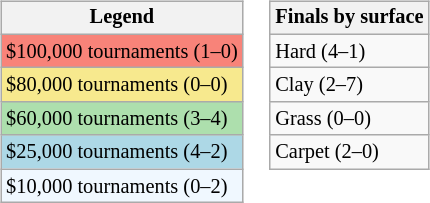<table>
<tr valign=top>
<td><br><table class="wikitable" style="font-size:85%;">
<tr>
<th>Legend</th>
</tr>
<tr style="background:#f88379;">
<td>$100,000 tournaments (1–0)</td>
</tr>
<tr style="background:#f7e98e;">
<td>$80,000 tournaments (0–0)</td>
</tr>
<tr style="background:#addfad;">
<td>$60,000 tournaments (3–4)</td>
</tr>
<tr style="background:lightblue;">
<td>$25,000 tournaments (4–2)</td>
</tr>
<tr style="background:#f0f8ff;">
<td>$10,000 tournaments (0–2)</td>
</tr>
</table>
</td>
<td><br><table class="wikitable" style="font-size:85%;">
<tr>
<th>Finals by surface</th>
</tr>
<tr>
<td>Hard (4–1)</td>
</tr>
<tr>
<td>Clay (2–7)</td>
</tr>
<tr>
<td>Grass (0–0)</td>
</tr>
<tr>
<td>Carpet (2–0)</td>
</tr>
</table>
</td>
</tr>
</table>
